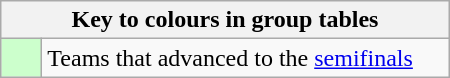<table class="wikitable" style="text-align: center; width: 300px;">
<tr>
<th colspan=2>Key to colours in group tables</th>
</tr>
<tr>
<td bgcolor=#ccffcc style="width: 20px;"></td>
<td align=left>Teams that advanced to the <a href='#'>semifinals</a></td>
</tr>
</table>
